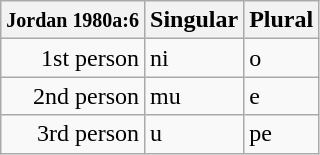<table class="wikitable">
<tr>
<th><small>Jordan 1980a:6</small></th>
<th>Singular</th>
<th>Plural</th>
</tr>
<tr>
<td style="text-align:right">1st person</td>
<td>ni</td>
<td>o</td>
</tr>
<tr>
<td style="text-align:right">2nd person</td>
<td>mu</td>
<td>e</td>
</tr>
<tr>
<td style="text-align:right">3rd person</td>
<td>u</td>
<td>pe</td>
</tr>
</table>
